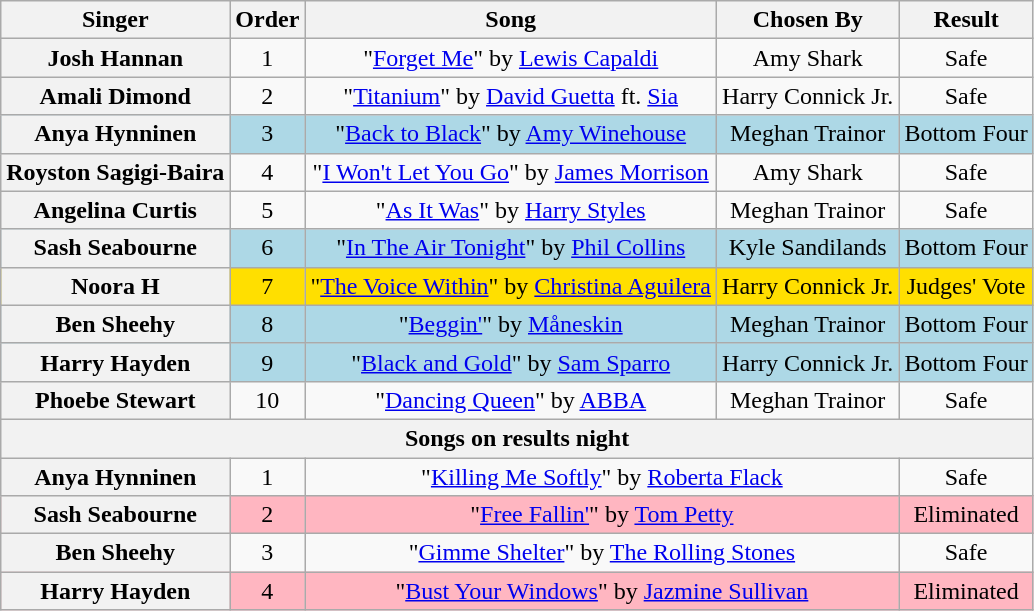<table class="wikitable plainrowheaders" style="text-align:center;">
<tr>
<th scope="col">Singer</th>
<th scope="col">Order</th>
<th scope="col">Song</th>
<th scope="col">Chosen By</th>
<th scope="col">Result</th>
</tr>
<tr>
<th>Josh Hannan</th>
<td>1</td>
<td>"<a href='#'>Forget Me</a>" by <a href='#'>Lewis Capaldi</a></td>
<td>Amy Shark</td>
<td>Safe</td>
</tr>
<tr>
<th>Amali Dimond</th>
<td>2</td>
<td>"<a href='#'>Titanium</a>" by <a href='#'>David Guetta</a> ft. <a href='#'>Sia</a></td>
<td>Harry Connick Jr.</td>
<td>Safe</td>
</tr>
<tr style="background-color:lightblue"|>
<th>Anya Hynninen</th>
<td>3</td>
<td>"<a href='#'>Back to Black</a>" by <a href='#'>Amy Winehouse</a></td>
<td>Meghan Trainor</td>
<td>Bottom Four</td>
</tr>
<tr>
<th>Royston Sagigi-Baira</th>
<td>4</td>
<td>"<a href='#'>I Won't Let You Go</a>" by <a href='#'>James Morrison</a></td>
<td>Amy Shark</td>
<td>Safe</td>
</tr>
<tr>
<th>Angelina Curtis</th>
<td>5</td>
<td>"<a href='#'>As It Was</a>" by <a href='#'>Harry Styles</a></td>
<td>Meghan Trainor</td>
<td>Safe</td>
</tr>
<tr style="background-color:lightblue"|>
<th>Sash Seabourne</th>
<td>6</td>
<td>"<a href='#'>In The Air Tonight</a>" by <a href='#'>Phil Collins</a></td>
<td>Kyle Sandilands</td>
<td>Bottom Four</td>
</tr>
<tr style="background-color:#ffdf00">
<th>Noora H</th>
<td>7</td>
<td>"<a href='#'>The Voice Within</a>" by <a href='#'>Christina Aguilera</a></td>
<td>Harry Connick Jr.</td>
<td>Judges' Vote</td>
</tr>
<tr style="background-color:lightblue"|>
<th>Ben Sheehy</th>
<td>8</td>
<td>"<a href='#'>Beggin'</a>" by <a href='#'>Måneskin</a></td>
<td>Meghan Trainor</td>
<td>Bottom Four</td>
</tr>
<tr style="background-color:lightblue"|>
<th>Harry Hayden</th>
<td>9</td>
<td>"<a href='#'>Black and Gold</a>" by <a href='#'>Sam Sparro</a></td>
<td>Harry Connick Jr.</td>
<td>Bottom Four</td>
</tr>
<tr>
<th>Phoebe Stewart</th>
<td>10</td>
<td>"<a href='#'>Dancing Queen</a>" by <a href='#'>ABBA</a></td>
<td>Meghan Trainor</td>
<td>Safe</td>
</tr>
<tr>
<th colspan="5">Songs on results night</th>
</tr>
<tr>
<th>Anya Hynninen</th>
<td>1</td>
<td colspan=2>"<a href='#'>Killing Me Softly</a>" by <a href='#'>Roberta Flack</a></td>
<td>Safe</td>
</tr>
<tr style="background-color:lightpink"|>
<th>Sash Seabourne</th>
<td>2</td>
<td colspan=2>"<a href='#'>Free Fallin'</a>" by <a href='#'>Tom Petty</a></td>
<td>Eliminated</td>
</tr>
<tr>
<th>Ben Sheehy</th>
<td>3</td>
<td colspan=2>"<a href='#'>Gimme Shelter</a>" by <a href='#'>The Rolling Stones</a></td>
<td>Safe</td>
</tr>
<tr style="background-color:lightpink"|>
<th>Harry Hayden</th>
<td>4</td>
<td colspan=2>"<a href='#'>Bust Your Windows</a>" by <a href='#'>Jazmine Sullivan</a></td>
<td>Eliminated</td>
</tr>
</table>
